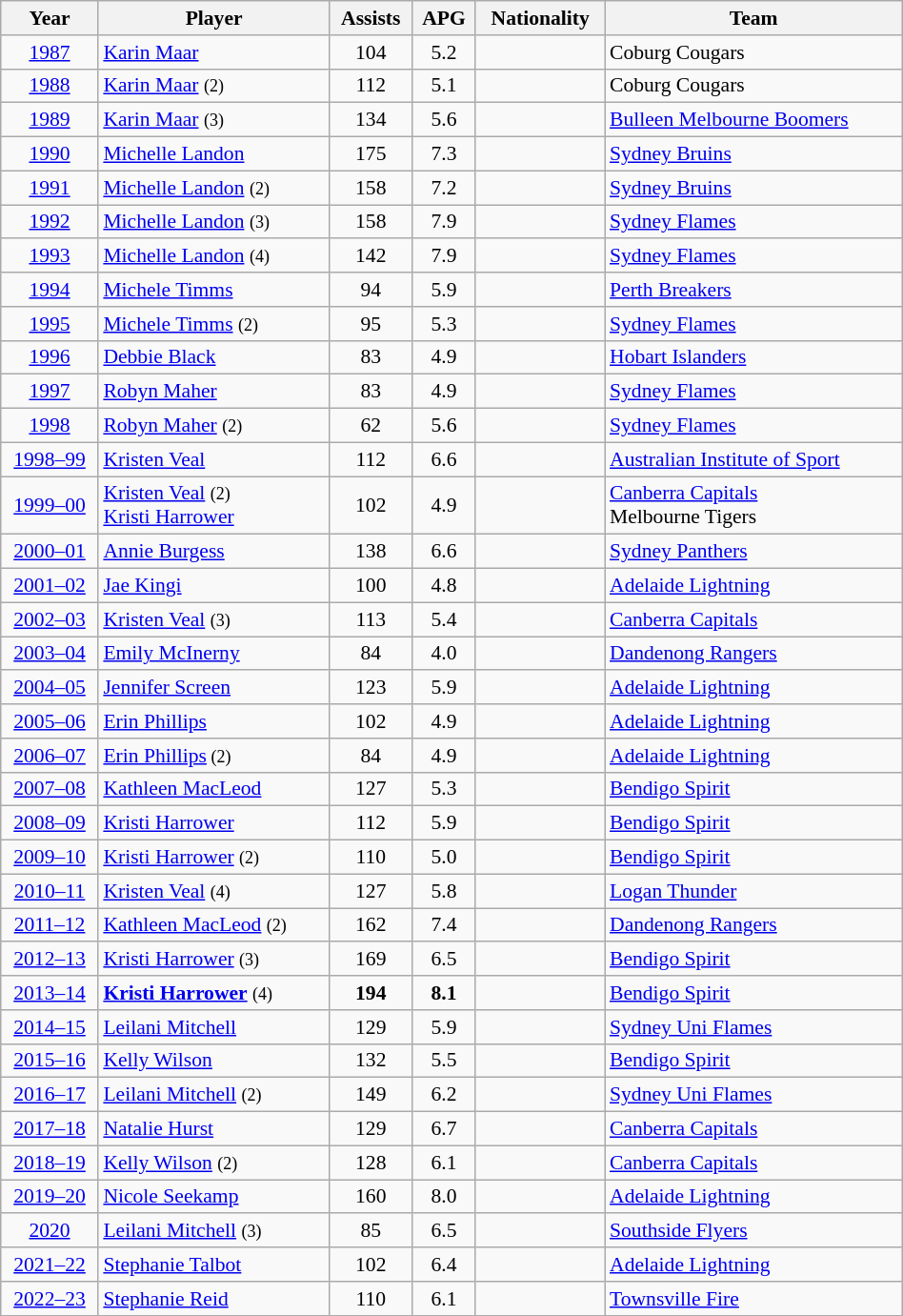<table class="wikitable sortable" style="width: 50%; text-align:center; font-size:90%">
<tr>
<th>Year</th>
<th>Player</th>
<th>Assists</th>
<th>APG</th>
<th>Nationality</th>
<th>Team</th>
</tr>
<tr>
<td><a href='#'>1987</a></td>
<td style="text-align: left"><a href='#'>Karin Maar</a></td>
<td>104</td>
<td>5.2</td>
<td style="text-align: left"></td>
<td style="text-align: left">Coburg Cougars</td>
</tr>
<tr>
<td><a href='#'>1988</a></td>
<td style="text-align: left"><a href='#'>Karin Maar</a>  <small> (2) </small></td>
<td>112</td>
<td>5.1</td>
<td style="text-align: left"></td>
<td style="text-align: left">Coburg Cougars</td>
</tr>
<tr>
<td><a href='#'>1989</a></td>
<td style="text-align: left"><a href='#'>Karin Maar</a>  <small> (3) </small></td>
<td>134</td>
<td>5.6</td>
<td style="text-align: left"></td>
<td style="text-align: left"><a href='#'>Bulleen Melbourne Boomers</a></td>
</tr>
<tr>
<td><a href='#'>1990</a></td>
<td style="text-align: left"><a href='#'>Michelle Landon</a></td>
<td>175</td>
<td>7.3</td>
<td style="text-align: left"></td>
<td style="text-align: left"><a href='#'>Sydney Bruins</a></td>
</tr>
<tr>
<td><a href='#'>1991</a></td>
<td style="text-align: left"><a href='#'>Michelle Landon</a> <small> (2) </small></td>
<td>158</td>
<td>7.2</td>
<td style="text-align: left"></td>
<td style="text-align: left"><a href='#'>Sydney Bruins</a></td>
</tr>
<tr>
<td><a href='#'>1992</a></td>
<td style="text-align: left"><a href='#'>Michelle Landon</a> <small> (3) </small></td>
<td>158</td>
<td>7.9</td>
<td style="text-align: left"></td>
<td style="text-align: left"><a href='#'>Sydney Flames</a></td>
</tr>
<tr>
<td><a href='#'>1993</a></td>
<td style="text-align: left"><a href='#'>Michelle Landon</a> <small> (4) </small></td>
<td>142</td>
<td>7.9</td>
<td style="text-align: left"></td>
<td style="text-align: left"><a href='#'>Sydney Flames</a></td>
</tr>
<tr>
<td><a href='#'>1994</a></td>
<td style="text-align: left"><a href='#'>Michele Timms</a></td>
<td>94</td>
<td>5.9</td>
<td style="text-align: left"></td>
<td style="text-align: left"><a href='#'>Perth Breakers</a></td>
</tr>
<tr>
<td><a href='#'>1995</a></td>
<td style="text-align: left"><a href='#'>Michele Timms</a> <small> (2) </small></td>
<td>95</td>
<td>5.3</td>
<td style="text-align: left"></td>
<td style="text-align: left"><a href='#'>Sydney Flames</a></td>
</tr>
<tr>
<td><a href='#'>1996</a></td>
<td style="text-align: left"><a href='#'>Debbie Black</a></td>
<td>83</td>
<td>4.9</td>
<td style="text-align: left"></td>
<td style="text-align: left"><a href='#'>Hobart Islanders</a></td>
</tr>
<tr>
<td><a href='#'>1997</a></td>
<td style="text-align: left"><a href='#'>Robyn Maher</a></td>
<td>83</td>
<td>4.9</td>
<td style="text-align: left"></td>
<td style="text-align: left"><a href='#'>Sydney Flames</a></td>
</tr>
<tr>
<td><a href='#'>1998</a></td>
<td style="text-align: left"><a href='#'>Robyn Maher</a> <small> (2) </small></td>
<td>62</td>
<td>5.6</td>
<td style="text-align: left"></td>
<td style="text-align: left"><a href='#'>Sydney Flames</a></td>
</tr>
<tr>
<td><a href='#'>1998–99</a></td>
<td style="text-align: left"><a href='#'>Kristen Veal</a></td>
<td>112</td>
<td>6.6</td>
<td style="text-align: left"></td>
<td style="text-align: left"><a href='#'>Australian Institute of Sport</a></td>
</tr>
<tr>
<td><a href='#'>1999–00</a></td>
<td style="text-align: left"><a href='#'>Kristen Veal</a> <small>(2)</small> <br> <a href='#'>Kristi Harrower</a></td>
<td>102</td>
<td>4.9</td>
<td style="text-align: left"></td>
<td style="text-align: left"><a href='#'>Canberra Capitals</a> <br> Melbourne Tigers</td>
</tr>
<tr>
<td><a href='#'>2000–01</a></td>
<td style="text-align: left"><a href='#'>Annie Burgess</a></td>
<td>138</td>
<td>6.6</td>
<td style="text-align: left"></td>
<td style="text-align: left"><a href='#'>Sydney Panthers</a></td>
</tr>
<tr>
<td><a href='#'>2001–02</a></td>
<td style="text-align: left"><a href='#'>Jae Kingi</a></td>
<td>100</td>
<td>4.8</td>
<td style="text-align: left"></td>
<td style="text-align: left"><a href='#'>Adelaide Lightning</a></td>
</tr>
<tr>
<td><a href='#'>2002–03</a></td>
<td style="text-align: left"><a href='#'>Kristen Veal</a> <small>(3)</small></td>
<td>113</td>
<td>5.4</td>
<td style="text-align: left"></td>
<td style="text-align: left"><a href='#'>Canberra Capitals</a></td>
</tr>
<tr>
<td><a href='#'>2003–04</a></td>
<td style="text-align: left"><a href='#'>Emily McInerny</a></td>
<td>84</td>
<td>4.0</td>
<td style="text-align: left"></td>
<td style="text-align: left"><a href='#'>Dandenong Rangers</a></td>
</tr>
<tr>
<td><a href='#'>2004–05</a></td>
<td style="text-align: left"><a href='#'>Jennifer Screen</a></td>
<td>123</td>
<td>5.9</td>
<td style="text-align: left"></td>
<td style="text-align: left"><a href='#'>Adelaide Lightning</a></td>
</tr>
<tr>
<td><a href='#'>2005–06</a></td>
<td style="text-align: left"><a href='#'>Erin Phillips</a></td>
<td>102</td>
<td>4.9</td>
<td style="text-align: left"></td>
<td style="text-align: left"><a href='#'>Adelaide Lightning</a></td>
</tr>
<tr>
<td><a href='#'>2006–07</a></td>
<td style="text-align: left"><a href='#'>Erin Phillips</a><small> (2) </small></td>
<td>84</td>
<td>4.9</td>
<td style="text-align: left"></td>
<td style="text-align: left"><a href='#'>Adelaide Lightning</a></td>
</tr>
<tr>
<td><a href='#'>2007–08</a></td>
<td style="text-align: left"><a href='#'>Kathleen MacLeod</a></td>
<td>127</td>
<td>5.3</td>
<td style="text-align: left"></td>
<td style="text-align: left"><a href='#'>Bendigo Spirit</a></td>
</tr>
<tr>
<td><a href='#'>2008–09</a></td>
<td style="text-align: left"><a href='#'>Kristi Harrower</a></td>
<td>112</td>
<td>5.9</td>
<td style="text-align: left"></td>
<td style="text-align: left"><a href='#'>Bendigo Spirit</a></td>
</tr>
<tr>
<td><a href='#'>2009–10</a></td>
<td style="text-align: left"><a href='#'>Kristi Harrower</a> <small> (2) </small></td>
<td>110</td>
<td>5.0</td>
<td style="text-align: left"></td>
<td style="text-align: left"><a href='#'>Bendigo Spirit</a></td>
</tr>
<tr>
<td><a href='#'>2010–11</a></td>
<td style="text-align: left"><a href='#'>Kristen Veal</a> <small>(4)</small></td>
<td>127</td>
<td>5.8</td>
<td style="text-align: left"></td>
<td style="text-align: left"><a href='#'>Logan Thunder</a></td>
</tr>
<tr>
<td><a href='#'>2011–12</a></td>
<td style="text-align: left"><a href='#'>Kathleen MacLeod</a> <small>(2)</small></td>
<td>162</td>
<td>7.4</td>
<td style="text-align: left"></td>
<td style="text-align: left"><a href='#'>Dandenong Rangers</a></td>
</tr>
<tr>
<td><a href='#'>2012–13</a></td>
<td style="text-align: left"><a href='#'>Kristi Harrower</a> <small> (3) </small></td>
<td>169</td>
<td>6.5</td>
<td style="text-align: left"></td>
<td style="text-align: left"><a href='#'>Bendigo Spirit</a></td>
</tr>
<tr>
<td><a href='#'>2013–14</a></td>
<td style="text-align: left"><strong><a href='#'>Kristi Harrower</a></strong> <small> (4) </small></td>
<td><strong>194</strong></td>
<td><strong>8.1</strong></td>
<td style="text-align: left"></td>
<td style="text-align: left"><a href='#'>Bendigo Spirit</a></td>
</tr>
<tr>
<td><a href='#'>2014–15</a></td>
<td style="text-align: left"><a href='#'>Leilani Mitchell</a></td>
<td>129</td>
<td>5.9</td>
<td style="text-align: left"></td>
<td style="text-align: left"><a href='#'>Sydney Uni Flames</a></td>
</tr>
<tr>
<td><a href='#'>2015–16</a></td>
<td style="text-align: left"><a href='#'>Kelly Wilson</a></td>
<td>132</td>
<td>5.5</td>
<td style="text-align: left"></td>
<td style="text-align: left"><a href='#'>Bendigo Spirit</a></td>
</tr>
<tr>
<td><a href='#'>2016–17</a></td>
<td style="text-align: left"><a href='#'>Leilani Mitchell</a> <small>(2)</small></td>
<td>149</td>
<td>6.2</td>
<td style="text-align: left"></td>
<td style="text-align: left"><a href='#'>Sydney Uni Flames</a></td>
</tr>
<tr>
<td><a href='#'>2017–18</a></td>
<td style="text-align: left"><a href='#'>Natalie Hurst</a></td>
<td>129</td>
<td>6.7</td>
<td style="text-align: left"></td>
<td style="text-align: left"><a href='#'>Canberra Capitals</a></td>
</tr>
<tr>
<td><a href='#'>2018–19</a></td>
<td style="text-align: left"><a href='#'>Kelly Wilson</a> <small>(2)</small></td>
<td>128</td>
<td>6.1</td>
<td style="text-align: left"></td>
<td style="text-align: left"><a href='#'>Canberra Capitals</a></td>
</tr>
<tr>
<td><a href='#'>2019–20</a></td>
<td style="text-align: left"><a href='#'>Nicole Seekamp</a></td>
<td>160</td>
<td>8.0</td>
<td style="text-align: left"></td>
<td style="text-align: left"><a href='#'>Adelaide Lightning</a></td>
</tr>
<tr>
<td><a href='#'>2020</a></td>
<td style="text-align: left"><a href='#'>Leilani Mitchell</a> <small>(3)</small></td>
<td>85</td>
<td>6.5</td>
<td style="text-align: left"></td>
<td style="text-align: left"><a href='#'>Southside Flyers</a></td>
</tr>
<tr>
<td><a href='#'>2021–22</a></td>
<td style="text-align: left"><a href='#'>Stephanie Talbot</a></td>
<td>102</td>
<td>6.4</td>
<td style="text-align: left"></td>
<td style="text-align: left"><a href='#'>Adelaide Lightning</a></td>
</tr>
<tr>
<td><a href='#'>2022–23</a></td>
<td style="text-align: left"><a href='#'>Stephanie Reid</a></td>
<td>110</td>
<td>6.1</td>
<td style="text-align: left"></td>
<td style="text-align: left"><a href='#'>Townsville Fire</a></td>
</tr>
</table>
